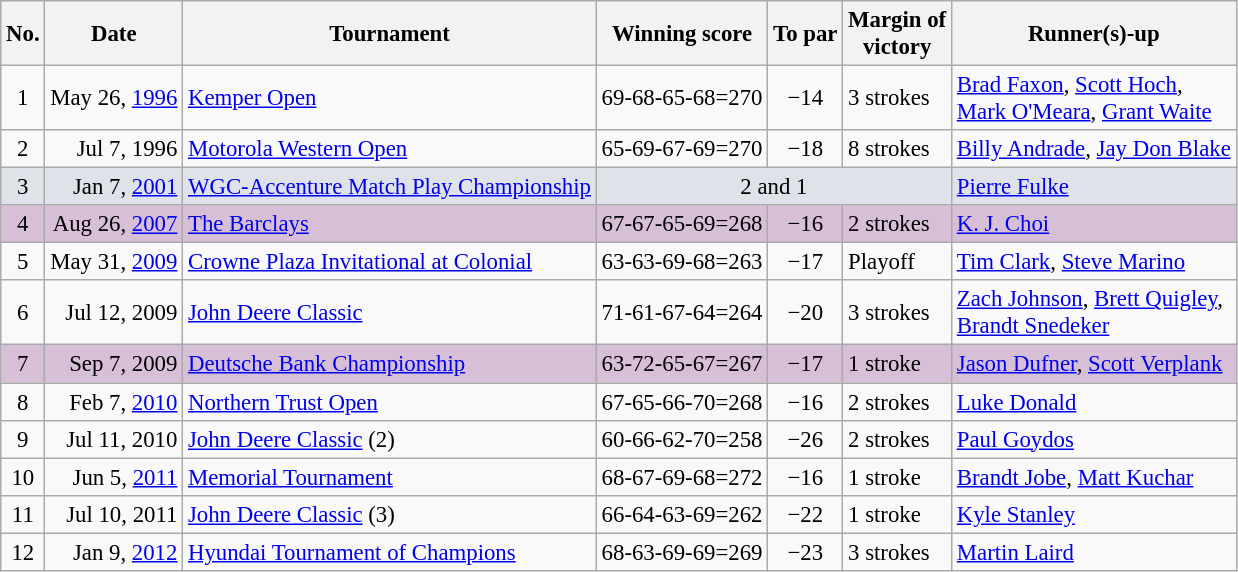<table class="wikitable" style="font-size:95%;">
<tr>
<th>No.</th>
<th>Date</th>
<th>Tournament</th>
<th>Winning score</th>
<th>To par</th>
<th>Margin of<br>victory</th>
<th>Runner(s)-up</th>
</tr>
<tr>
<td align=center>1</td>
<td align=right>May 26, <a href='#'>1996</a></td>
<td><a href='#'>Kemper Open</a></td>
<td align=right>69-68-65-68=270</td>
<td align=center>−14</td>
<td>3 strokes</td>
<td> <a href='#'>Brad Faxon</a>,  <a href='#'>Scott Hoch</a>,<br> <a href='#'>Mark O'Meara</a>,  <a href='#'>Grant Waite</a></td>
</tr>
<tr>
<td align=center>2</td>
<td align=right>Jul 7, 1996</td>
<td><a href='#'>Motorola Western Open</a></td>
<td align=right>65-69-67-69=270</td>
<td align=center>−18</td>
<td>8 strokes</td>
<td> <a href='#'>Billy Andrade</a>,  <a href='#'>Jay Don Blake</a></td>
</tr>
<tr style="background:#dfe2e9;">
<td align=center>3</td>
<td align=right>Jan 7, <a href='#'>2001</a></td>
<td><a href='#'>WGC-Accenture Match Play Championship</a></td>
<td colspan=3 align=center>2 and 1</td>
<td> <a href='#'>Pierre Fulke</a></td>
</tr>
<tr style="background:#D8BFD8;">
<td align=center>4</td>
<td align=right>Aug 26, <a href='#'>2007</a></td>
<td><a href='#'>The Barclays</a></td>
<td align=right>67-67-65-69=268</td>
<td align=center>−16</td>
<td>2 strokes</td>
<td> <a href='#'>K. J. Choi</a></td>
</tr>
<tr>
<td align=center>5</td>
<td align=right>May 31, <a href='#'>2009</a></td>
<td><a href='#'>Crowne Plaza Invitational at Colonial</a></td>
<td align=right>63-63-69-68=263</td>
<td align=center>−17</td>
<td>Playoff</td>
<td> <a href='#'>Tim Clark</a>,  <a href='#'>Steve Marino</a></td>
</tr>
<tr>
<td align=center>6</td>
<td align=right>Jul 12, 2009</td>
<td><a href='#'>John Deere Classic</a></td>
<td align=right>71-61-67-64=264</td>
<td align=center>−20</td>
<td>3 strokes</td>
<td> <a href='#'>Zach Johnson</a>,  <a href='#'>Brett Quigley</a>,<br> <a href='#'>Brandt Snedeker</a></td>
</tr>
<tr style="background:#D8BFD8;">
<td align=center>7</td>
<td align=right>Sep 7, 2009</td>
<td><a href='#'>Deutsche Bank Championship</a></td>
<td align=right>63-72-65-67=267</td>
<td align=center>−17</td>
<td>1 stroke</td>
<td> <a href='#'>Jason Dufner</a>,  <a href='#'>Scott Verplank</a></td>
</tr>
<tr>
<td align=center>8</td>
<td align=right>Feb 7, <a href='#'>2010</a></td>
<td><a href='#'>Northern Trust Open</a></td>
<td align=right>67-65-66-70=268</td>
<td align=center>−16</td>
<td>2 strokes</td>
<td> <a href='#'>Luke Donald</a></td>
</tr>
<tr>
<td align=center>9</td>
<td align=right>Jul 11, 2010</td>
<td><a href='#'>John Deere Classic</a> (2)</td>
<td align=right>60-66-62-70=258</td>
<td align=center>−26</td>
<td>2 strokes</td>
<td> <a href='#'>Paul Goydos</a></td>
</tr>
<tr>
<td align=center>10</td>
<td align=right>Jun 5, <a href='#'>2011</a></td>
<td><a href='#'>Memorial Tournament</a></td>
<td align=right>68-67-69-68=272</td>
<td align=center>−16</td>
<td>1 stroke</td>
<td> <a href='#'>Brandt Jobe</a>,  <a href='#'>Matt Kuchar</a></td>
</tr>
<tr>
<td align=center>11</td>
<td align=right>Jul 10, 2011</td>
<td><a href='#'>John Deere Classic</a> (3)</td>
<td align=right>66-64-63-69=262</td>
<td align=center>−22</td>
<td>1 stroke</td>
<td> <a href='#'>Kyle Stanley</a></td>
</tr>
<tr>
<td align=center>12</td>
<td align=right>Jan 9, <a href='#'>2012</a></td>
<td><a href='#'>Hyundai Tournament of Champions</a></td>
<td align=right>68-63-69-69=269</td>
<td align=center>−23</td>
<td>3 strokes</td>
<td> <a href='#'>Martin Laird</a></td>
</tr>
</table>
